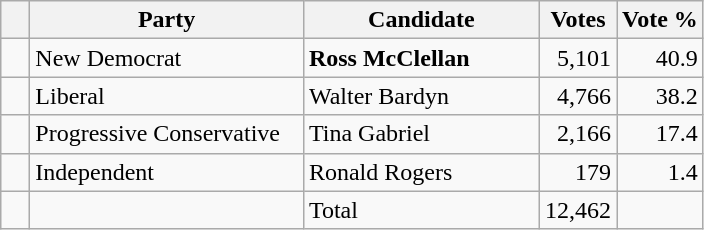<table class="wikitable">
<tr>
<th></th>
<th scope="col" width="175">Party</th>
<th scope="col" width="150">Candidate</th>
<th>Votes</th>
<th>Vote %</th>
</tr>
<tr>
<td>   </td>
<td>New Democrat</td>
<td><strong>Ross McClellan</strong></td>
<td align=right>5,101</td>
<td align=right>40.9</td>
</tr>
<tr |>
<td>   </td>
<td>Liberal</td>
<td>Walter Bardyn</td>
<td align=right>4,766</td>
<td align=right>38.2</td>
</tr>
<tr |>
<td>   </td>
<td>Progressive Conservative</td>
<td>Tina Gabriel</td>
<td align=right>2,166</td>
<td align=right>17.4<br></td>
</tr>
<tr>
<td>   </td>
<td>Independent</td>
<td>Ronald Rogers</td>
<td align=right>179</td>
<td align=right>1.4</td>
</tr>
<tr |>
<td></td>
<td></td>
<td>Total</td>
<td align=right>12,462</td>
<td></td>
</tr>
</table>
